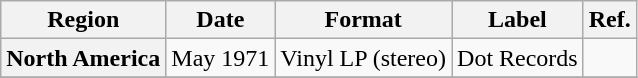<table class="wikitable plainrowheaders">
<tr>
<th scope="col">Region</th>
<th scope="col">Date</th>
<th scope="col">Format</th>
<th scope="col">Label</th>
<th scope="col">Ref.</th>
</tr>
<tr>
<th scope="row">North America</th>
<td>May 1971</td>
<td>Vinyl LP (stereo)</td>
<td>Dot Records</td>
<td></td>
</tr>
<tr>
</tr>
</table>
